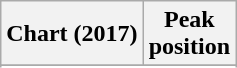<table class="wikitable sortable plainrowheaders" style="text-align:center">
<tr>
<th scope="col">Chart (2017)</th>
<th scope="col">Peak<br> position</th>
</tr>
<tr>
</tr>
<tr>
</tr>
</table>
